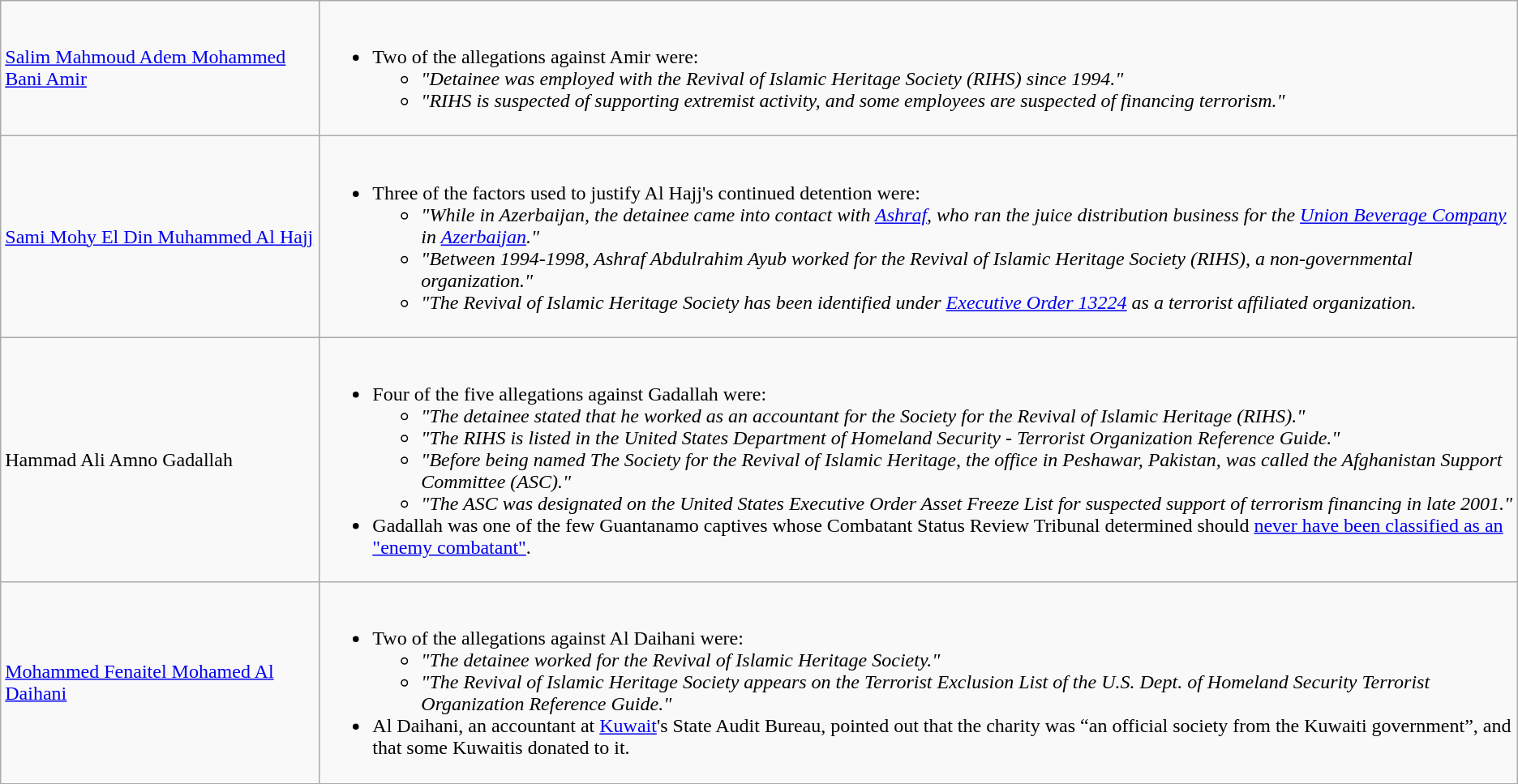<table class="wikitable">
<tr>
<td><a href='#'>Salim Mahmoud Adem Mohammed Bani Amir</a></td>
<td><br><ul><li>Two of the allegations against Amir were:<ul><li><em>"Detainee was employed with the Revival of Islamic Heritage Society (RIHS) since 1994."</em></li><li><em>"RIHS is suspected of supporting extremist activity, and some employees are suspected of financing terrorism."</em></li></ul></li></ul></td>
</tr>
<tr>
<td><a href='#'>Sami Mohy El Din Muhammed Al Hajj</a></td>
<td><br><ul><li>Three of the factors used to justify Al Hajj's continued detention were:<ul><li><em>"While in Azerbaijan, the detainee came into contact with <a href='#'>Ashraf</a>, who ran the juice distribution business for the <a href='#'>Union Beverage Company</a> in <a href='#'>Azerbaijan</a>."</em></li><li><em>"Between 1994-1998, Ashraf Abdulrahim Ayub worked for the Revival of Islamic Heritage Society (RIHS), a non-governmental organization."</em></li><li><em>"The Revival of Islamic Heritage Society has been identified under <a href='#'>Executive Order 13224</a> as a terrorist affiliated organization.</em></li></ul></li></ul></td>
</tr>
<tr>
<td>Hammad Ali Amno Gadallah</td>
<td><br><ul><li>Four of the five allegations against Gadallah were:<ul><li><em>"The detainee stated that he worked as an accountant for the Society for the Revival of Islamic Heritage (RIHS)."</em></li><li><em>"The RIHS is listed in the United States Department of Homeland Security - Terrorist Organization Reference Guide."</em></li><li><em>"Before being named The Society for the Revival of Islamic Heritage, the office in Peshawar, Pakistan, was called the Afghanistan Support Committee (ASC)."</em></li><li><em>"The ASC was designated on the United States Executive Order Asset Freeze List for suspected support of terrorism financing in late 2001."</em></li></ul></li><li>Gadallah was one of the few Guantanamo captives whose Combatant Status Review Tribunal determined should <a href='#'>never have been classified as an "enemy combatant"</a>.</li></ul></td>
</tr>
<tr>
<td><a href='#'>Mohammed Fenaitel Mohamed Al Daihani</a></td>
<td><br><ul><li>Two of the allegations against Al Daihani were:<ul><li><em>"The detainee worked for the Revival of Islamic Heritage Society."</em></li><li><em>"The Revival of Islamic Heritage Society appears on the Terrorist Exclusion List of the U.S. Dept. of Homeland Security Terrorist Organization Reference Guide."</em></li></ul></li><li>Al Daihani, an accountant at <a href='#'>Kuwait</a>'s State Audit Bureau, pointed out that the charity was “an official society from the Kuwaiti government”, and that some Kuwaitis donated to it.</li></ul></td>
</tr>
</table>
